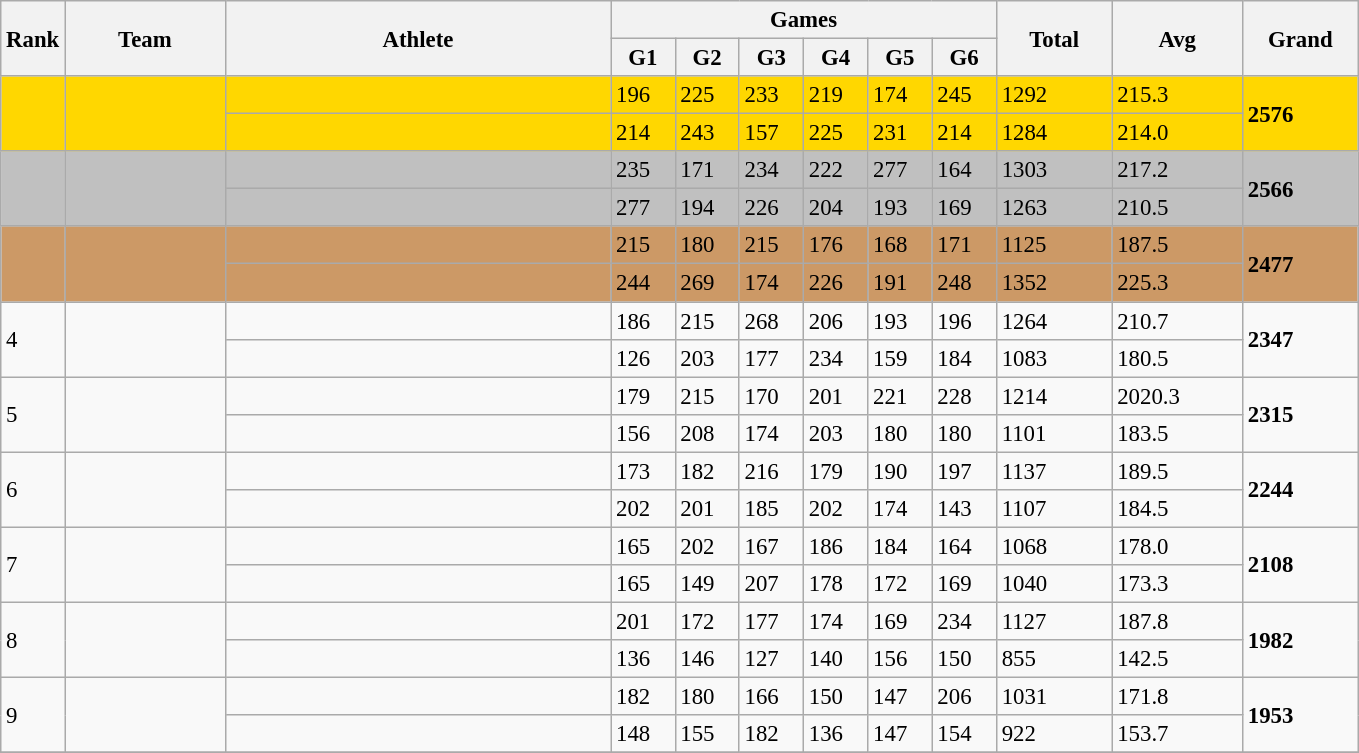<table class="wikitable" style="font-size:95%" style="width:35em;" style="text-align:center">
<tr>
<th rowspan=2>Rank</th>
<th rowspan=2 width=100>Team</th>
<th rowspan=2 width=250>Athlete</th>
<th colspan=6 width=250>Games</th>
<th rowspan=2 width=70>Total</th>
<th rowspan=2 width=80>Avg</th>
<th rowspan=2 width=70>Grand</th>
</tr>
<tr>
<th>G1</th>
<th>G2</th>
<th>G3</th>
<th>G4</th>
<th>G5</th>
<th>G6</th>
</tr>
<tr bgcolor=gold>
<td rowspan=2></td>
<td rowspan=2 align=left></td>
<td align=left></td>
<td>196</td>
<td>225</td>
<td>233</td>
<td>219</td>
<td>174</td>
<td>245</td>
<td>1292</td>
<td>215.3</td>
<td rowspan=2><strong>2576</strong></td>
</tr>
<tr bgcolor=gold>
<td align=left></td>
<td>214</td>
<td>243</td>
<td>157</td>
<td>225</td>
<td>231</td>
<td>214</td>
<td>1284</td>
<td>214.0</td>
</tr>
<tr bgcolor=silver>
<td rowspan=2></td>
<td rowspan=2 align=left></td>
<td align=left></td>
<td>235</td>
<td>171</td>
<td>234</td>
<td>222</td>
<td>277</td>
<td>164</td>
<td>1303</td>
<td>217.2</td>
<td rowspan=2><strong>2566</strong></td>
</tr>
<tr bgcolor=silver>
<td align=left></td>
<td>277</td>
<td>194</td>
<td>226</td>
<td>204</td>
<td>193</td>
<td>169</td>
<td>1263</td>
<td>210.5</td>
</tr>
<tr bgcolor=cc9966>
<td rowspan=2></td>
<td rowspan=2 align=left></td>
<td align=left></td>
<td>215</td>
<td>180</td>
<td>215</td>
<td>176</td>
<td>168</td>
<td>171</td>
<td>1125</td>
<td>187.5</td>
<td rowspan=2><strong>2477</strong></td>
</tr>
<tr bgcolor=cc9966>
<td align=left></td>
<td>244</td>
<td>269</td>
<td>174</td>
<td>226</td>
<td>191</td>
<td>248</td>
<td>1352</td>
<td>225.3</td>
</tr>
<tr>
<td rowspan=2>4</td>
<td rowspan=2 align=left></td>
<td align=left></td>
<td>186</td>
<td>215</td>
<td>268</td>
<td>206</td>
<td>193</td>
<td>196</td>
<td>1264</td>
<td>210.7</td>
<td rowspan=2><strong>2347</strong></td>
</tr>
<tr>
<td align=left></td>
<td>126</td>
<td>203</td>
<td>177</td>
<td>234</td>
<td>159</td>
<td>184</td>
<td>1083</td>
<td>180.5</td>
</tr>
<tr>
<td rowspan=2>5</td>
<td rowspan=2 align=left></td>
<td align=left></td>
<td>179</td>
<td>215</td>
<td>170</td>
<td>201</td>
<td>221</td>
<td>228</td>
<td>1214</td>
<td>2020.3</td>
<td rowspan=2><strong>2315</strong></td>
</tr>
<tr>
<td align=left></td>
<td>156</td>
<td>208</td>
<td>174</td>
<td>203</td>
<td>180</td>
<td>180</td>
<td>1101</td>
<td>183.5</td>
</tr>
<tr>
<td rowspan=2>6</td>
<td rowspan=2 align=left></td>
<td align=left></td>
<td>173</td>
<td>182</td>
<td>216</td>
<td>179</td>
<td>190</td>
<td>197</td>
<td>1137</td>
<td>189.5</td>
<td rowspan=2><strong>2244</strong></td>
</tr>
<tr>
<td align=left></td>
<td>202</td>
<td>201</td>
<td>185</td>
<td>202</td>
<td>174</td>
<td>143</td>
<td>1107</td>
<td>184.5</td>
</tr>
<tr>
<td rowspan=2>7</td>
<td rowspan=2 align=left></td>
<td align=left></td>
<td>165</td>
<td>202</td>
<td>167</td>
<td>186</td>
<td>184</td>
<td>164</td>
<td>1068</td>
<td>178.0</td>
<td rowspan=2><strong>2108</strong></td>
</tr>
<tr>
<td align=left></td>
<td>165</td>
<td>149</td>
<td>207</td>
<td>178</td>
<td>172</td>
<td>169</td>
<td>1040</td>
<td>173.3</td>
</tr>
<tr>
<td rowspan=2>8</td>
<td rowspan=2 align=left></td>
<td align=left></td>
<td>201</td>
<td>172</td>
<td>177</td>
<td>174</td>
<td>169</td>
<td>234</td>
<td>1127</td>
<td>187.8</td>
<td rowspan=2><strong>1982</strong></td>
</tr>
<tr>
<td align=left></td>
<td>136</td>
<td>146</td>
<td>127</td>
<td>140</td>
<td>156</td>
<td>150</td>
<td>855</td>
<td>142.5</td>
</tr>
<tr>
<td rowspan=2>9</td>
<td rowspan=2 align=left></td>
<td align=left></td>
<td>182</td>
<td>180</td>
<td>166</td>
<td>150</td>
<td>147</td>
<td>206</td>
<td>1031</td>
<td>171.8</td>
<td rowspan=2><strong>1953</strong></td>
</tr>
<tr>
<td align=left></td>
<td>148</td>
<td>155</td>
<td>182</td>
<td>136</td>
<td>147</td>
<td>154</td>
<td>922</td>
<td>153.7</td>
</tr>
<tr>
</tr>
</table>
